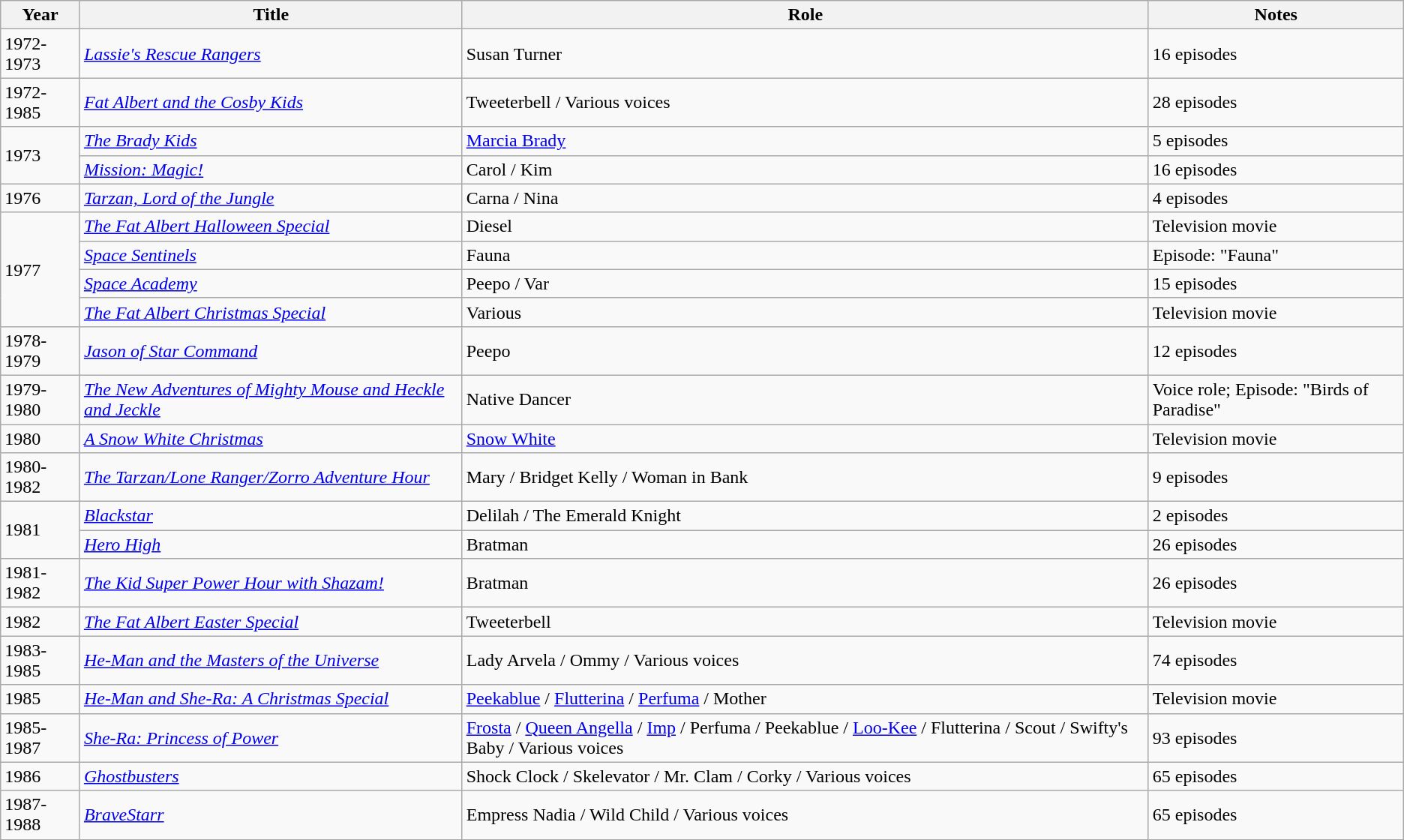<table class="wikitable">
<tr>
<th>Year</th>
<th>Title</th>
<th>Role</th>
<th>Notes</th>
</tr>
<tr>
<td>1972-1973</td>
<td><em><a href='#'>Lassie's Rescue Rangers</a></em></td>
<td>Susan Turner</td>
<td>16 episodes</td>
</tr>
<tr>
<td>1972-1985</td>
<td><em><a href='#'>Fat Albert and the Cosby Kids</a></em></td>
<td>Tweeterbell / Various voices</td>
<td>28 episodes</td>
</tr>
<tr>
<td rowspan="2">1973</td>
<td><em><a href='#'>The Brady Kids</a></em></td>
<td><a href='#'>Marcia Brady</a></td>
<td>5 episodes</td>
</tr>
<tr>
<td><em><a href='#'>Mission: Magic!</a></em></td>
<td>Carol / Kim</td>
<td>16 episodes</td>
</tr>
<tr>
<td>1976</td>
<td><em><a href='#'>Tarzan, Lord of the Jungle</a></em></td>
<td>Carna / Nina</td>
<td>4 episodes</td>
</tr>
<tr>
<td rowspan="4">1977</td>
<td><em><a href='#'>The Fat Albert Halloween Special</a></em></td>
<td>Diesel</td>
<td>Television movie</td>
</tr>
<tr>
<td><em><a href='#'>Space Sentinels</a></em></td>
<td>Fauna</td>
<td>Episode: "Fauna"</td>
</tr>
<tr>
<td><em><a href='#'>Space Academy</a></em></td>
<td>Peepo / Var</td>
<td>15 episodes</td>
</tr>
<tr>
<td><em><a href='#'>The Fat Albert Christmas Special</a></em></td>
<td>Various</td>
<td>Television movie</td>
</tr>
<tr>
<td>1978-1979</td>
<td><em><a href='#'>Jason of Star Command</a></em></td>
<td>Peepo</td>
<td>12 episodes</td>
</tr>
<tr>
<td>1979-1980</td>
<td><em><a href='#'>The New Adventures of Mighty Mouse and Heckle and Jeckle</a></em></td>
<td>Native Dancer</td>
<td>Voice role; Episode: "Birds of Paradise"</td>
</tr>
<tr>
<td>1980</td>
<td><em><a href='#'>A Snow White Christmas</a></em></td>
<td><a href='#'>Snow White</a></td>
<td>Television movie</td>
</tr>
<tr>
<td>1980-1982</td>
<td><em><a href='#'>The Tarzan/Lone Ranger/Zorro Adventure Hour</a></em></td>
<td>Mary / Bridget Kelly / Woman in Bank</td>
<td>9 episodes</td>
</tr>
<tr>
<td rowspan="2">1981</td>
<td><em><a href='#'>Blackstar</a></em></td>
<td>Delilah / The Emerald Knight</td>
<td>2 episodes</td>
</tr>
<tr>
<td><em><a href='#'>Hero High</a></em></td>
<td>Bratman</td>
<td>26 episodes</td>
</tr>
<tr>
<td>1981-1982</td>
<td><em><a href='#'>The Kid Super Power Hour with Shazam!</a></em></td>
<td>Bratman</td>
<td>26 episodes</td>
</tr>
<tr>
<td>1982</td>
<td><em><a href='#'>The Fat Albert Easter Special</a></em></td>
<td>Tweeterbell</td>
<td>Television movie</td>
</tr>
<tr>
<td>1983-1985</td>
<td><em><a href='#'>He-Man and the Masters of the Universe</a></em></td>
<td>Lady Arvela / Ommy / Various voices</td>
<td>74 episodes</td>
</tr>
<tr>
<td>1985</td>
<td><em><a href='#'>He-Man and She-Ra: A Christmas Special</a></em></td>
<td><a href='#'>Peekablue</a> / <a href='#'>Flutterina</a> / <a href='#'>Perfuma</a> / Mother</td>
<td>Television movie</td>
</tr>
<tr>
<td>1985-1987</td>
<td><em><a href='#'>She-Ra: Princess of Power</a></em></td>
<td><a href='#'>Frosta</a> / <a href='#'>Queen Angella</a> / <a href='#'>Imp</a> / Perfuma / Peekablue / <a href='#'>Loo-Kee</a> / Flutterina  / Scout / Swifty's Baby / Various voices</td>
<td>93 episodes</td>
</tr>
<tr>
<td>1986</td>
<td><em><a href='#'>Ghostbusters</a></em></td>
<td>Shock Clock / Skelevator / Mr. Clam / Corky / Various voices</td>
<td>65 episodes</td>
</tr>
<tr>
<td>1987-1988</td>
<td><em><a href='#'>BraveStarr</a></em></td>
<td>Empress Nadia / Wild Child / Various voices</td>
<td>65 episodes</td>
</tr>
</table>
